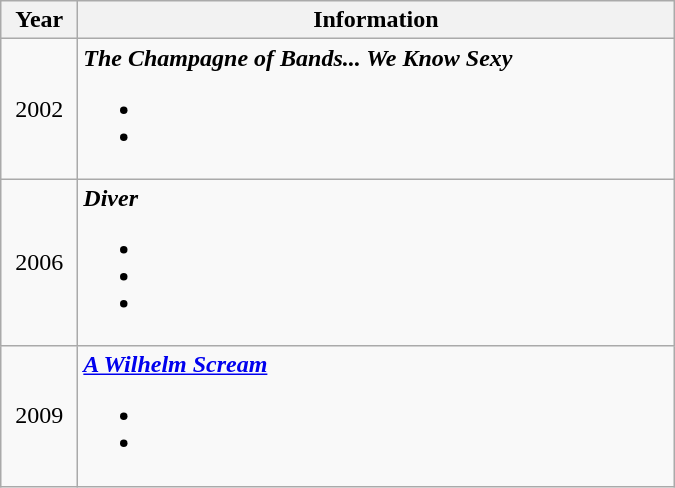<table class="wikitable">
<tr>
<th rowspan="1" width="44">Year</th>
<th rowspan="1" width="390">Information</th>
</tr>
<tr>
<td align=center width="44">2002</td>
<td width="390"><strong><em>The Champagne of Bands... We Know Sexy</em></strong><br><ul><li></li><li></li></ul></td>
</tr>
<tr>
<td align=center width="44">2006</td>
<td width="390"><strong><em>Diver</em></strong><br><ul><li></li><li></li><li></li></ul></td>
</tr>
<tr>
<td align=center width="44">2009</td>
<td width="390"><strong><em><a href='#'>A Wilhelm Scream</a></em></strong><br><ul><li></li><li></li></ul></td>
</tr>
</table>
